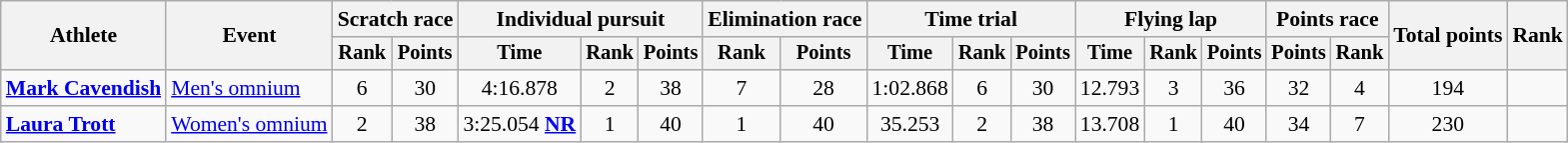<table class="wikitable" style="font-size:90%">
<tr>
<th rowspan="2">Athlete</th>
<th rowspan="2">Event</th>
<th colspan=2>Scratch race</th>
<th colspan=3>Individual pursuit</th>
<th colspan=2>Elimination race</th>
<th colspan=3>Time trial</th>
<th colspan=3>Flying lap</th>
<th colspan=2>Points race</th>
<th rowspan=2>Total points</th>
<th rowspan=2>Rank</th>
</tr>
<tr style="font-size:95%">
<th>Rank</th>
<th>Points</th>
<th>Time</th>
<th>Rank</th>
<th>Points</th>
<th>Rank</th>
<th>Points</th>
<th>Time</th>
<th>Rank</th>
<th>Points</th>
<th>Time</th>
<th>Rank</th>
<th>Points</th>
<th>Points</th>
<th>Rank</th>
</tr>
<tr align=center>
<td align=left><strong><a href='#'>Mark Cavendish</a></strong></td>
<td align=left><a href='#'>Men's omnium</a></td>
<td>6</td>
<td>30</td>
<td>4:16.878</td>
<td>2</td>
<td>38</td>
<td>7</td>
<td>28</td>
<td>1:02.868</td>
<td>6</td>
<td>30</td>
<td>12.793</td>
<td>3</td>
<td>36</td>
<td>32</td>
<td>4</td>
<td>194</td>
<td></td>
</tr>
<tr align=center>
<td align=left><strong><a href='#'>Laura Trott</a></strong></td>
<td align=left><a href='#'>Women's omnium</a></td>
<td>2</td>
<td>38</td>
<td>3:25.054 <strong><a href='#'>NR</a></strong></td>
<td>1</td>
<td>40</td>
<td>1</td>
<td>40</td>
<td>35.253</td>
<td>2</td>
<td>38</td>
<td>13.708</td>
<td>1</td>
<td>40</td>
<td>34</td>
<td>7</td>
<td>230</td>
<td></td>
</tr>
</table>
